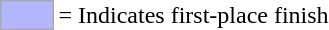<table>
<tr>
<td style="background-color:#B3B7FF; border:1px solid #aaaaaa; width:2em;"></td>
<td>= Indicates first-place finish</td>
</tr>
</table>
